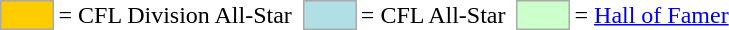<table>
<tr>
<td style="background-color:#FFCC00; border:1px solid #aaaaaa; width:2em;"></td>
<td>= CFL Division All-Star</td>
<td></td>
<td style="background-color:#B0E0E6; border:1px solid #aaaaaa; width:2em;"></td>
<td>= CFL All-Star</td>
<td></td>
<td style="background-color:#CCFFCC; border:1px solid #aaaaaa; width:2em;"></td>
<td>= <a href='#'>Hall of Famer</a></td>
</tr>
</table>
